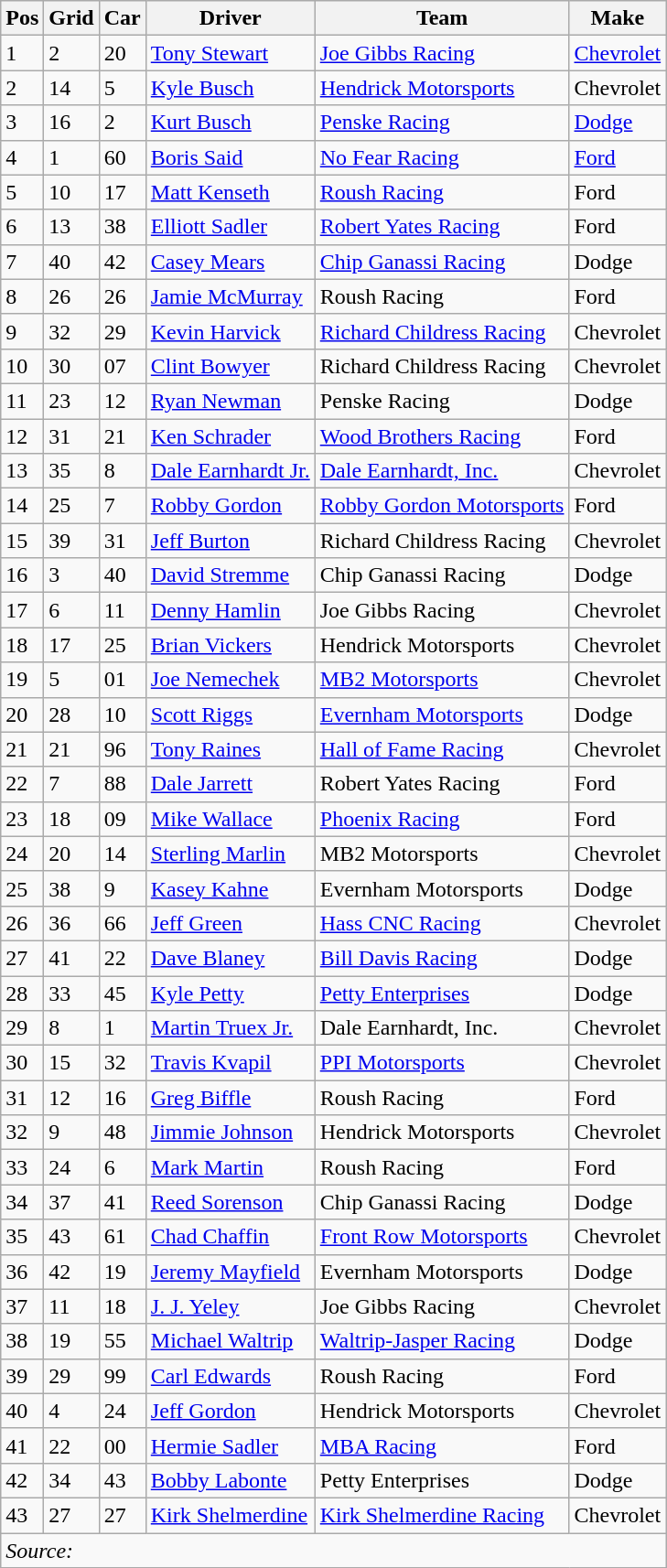<table class="sortable wikitable" border="1">
<tr>
<th>Pos</th>
<th>Grid</th>
<th>Car</th>
<th>Driver</th>
<th>Team</th>
<th>Make</th>
</tr>
<tr>
<td>1</td>
<td>2</td>
<td>20</td>
<td><a href='#'>Tony Stewart</a></td>
<td><a href='#'>Joe Gibbs Racing</a></td>
<td><a href='#'>Chevrolet</a></td>
</tr>
<tr>
<td>2</td>
<td>14</td>
<td>5</td>
<td><a href='#'>Kyle Busch</a></td>
<td><a href='#'>Hendrick Motorsports</a></td>
<td>Chevrolet</td>
</tr>
<tr>
<td>3</td>
<td>16</td>
<td>2</td>
<td><a href='#'>Kurt Busch</a></td>
<td><a href='#'>Penske Racing</a></td>
<td><a href='#'>Dodge</a></td>
</tr>
<tr>
<td>4</td>
<td>1</td>
<td>60</td>
<td><a href='#'>Boris Said</a></td>
<td><a href='#'>No Fear Racing</a></td>
<td><a href='#'>Ford</a></td>
</tr>
<tr>
<td>5</td>
<td>10</td>
<td>17</td>
<td><a href='#'>Matt Kenseth</a></td>
<td><a href='#'>Roush Racing</a></td>
<td>Ford</td>
</tr>
<tr>
<td>6</td>
<td>13</td>
<td>38</td>
<td><a href='#'>Elliott Sadler</a></td>
<td><a href='#'>Robert Yates Racing</a></td>
<td>Ford</td>
</tr>
<tr>
<td>7</td>
<td>40</td>
<td>42</td>
<td><a href='#'>Casey Mears</a></td>
<td><a href='#'>Chip Ganassi Racing</a></td>
<td>Dodge</td>
</tr>
<tr>
<td>8</td>
<td>26</td>
<td>26</td>
<td><a href='#'>Jamie McMurray</a></td>
<td>Roush Racing</td>
<td>Ford</td>
</tr>
<tr>
<td>9</td>
<td>32</td>
<td>29</td>
<td><a href='#'>Kevin Harvick</a></td>
<td><a href='#'>Richard Childress Racing</a></td>
<td>Chevrolet</td>
</tr>
<tr>
<td>10</td>
<td>30</td>
<td>07</td>
<td><a href='#'>Clint Bowyer</a></td>
<td>Richard Childress Racing</td>
<td>Chevrolet</td>
</tr>
<tr>
<td>11</td>
<td>23</td>
<td>12</td>
<td><a href='#'>Ryan Newman</a></td>
<td>Penske Racing</td>
<td>Dodge</td>
</tr>
<tr>
<td>12</td>
<td>31</td>
<td>21</td>
<td><a href='#'>Ken Schrader</a></td>
<td><a href='#'>Wood Brothers Racing</a></td>
<td>Ford</td>
</tr>
<tr>
<td>13</td>
<td>35</td>
<td>8</td>
<td><a href='#'>Dale Earnhardt Jr.</a></td>
<td><a href='#'>Dale Earnhardt, Inc.</a></td>
<td>Chevrolet</td>
</tr>
<tr>
<td>14</td>
<td>25</td>
<td>7</td>
<td><a href='#'>Robby Gordon</a></td>
<td><a href='#'>Robby Gordon Motorsports</a></td>
<td>Ford</td>
</tr>
<tr>
<td>15</td>
<td>39</td>
<td>31</td>
<td><a href='#'>Jeff Burton</a></td>
<td>Richard Childress Racing</td>
<td>Chevrolet</td>
</tr>
<tr>
<td>16</td>
<td>3</td>
<td>40</td>
<td><a href='#'>David Stremme</a></td>
<td>Chip Ganassi Racing</td>
<td>Dodge</td>
</tr>
<tr>
<td>17</td>
<td>6</td>
<td>11</td>
<td><a href='#'>Denny Hamlin</a></td>
<td>Joe Gibbs Racing</td>
<td>Chevrolet</td>
</tr>
<tr>
<td>18</td>
<td>17</td>
<td>25</td>
<td><a href='#'>Brian Vickers</a></td>
<td>Hendrick Motorsports</td>
<td>Chevrolet</td>
</tr>
<tr>
<td>19</td>
<td>5</td>
<td>01</td>
<td><a href='#'>Joe Nemechek</a></td>
<td><a href='#'>MB2 Motorsports</a></td>
<td>Chevrolet</td>
</tr>
<tr>
<td>20</td>
<td>28</td>
<td>10</td>
<td><a href='#'>Scott Riggs</a></td>
<td><a href='#'>Evernham Motorsports</a></td>
<td>Dodge</td>
</tr>
<tr>
<td>21</td>
<td>21</td>
<td>96</td>
<td><a href='#'>Tony Raines</a></td>
<td><a href='#'>Hall of Fame Racing</a></td>
<td>Chevrolet</td>
</tr>
<tr>
<td>22</td>
<td>7</td>
<td>88</td>
<td><a href='#'>Dale Jarrett</a></td>
<td>Robert Yates Racing</td>
<td>Ford</td>
</tr>
<tr>
<td>23</td>
<td>18</td>
<td>09</td>
<td><a href='#'>Mike Wallace</a></td>
<td><a href='#'>Phoenix Racing</a></td>
<td>Ford</td>
</tr>
<tr>
<td>24</td>
<td>20</td>
<td>14</td>
<td><a href='#'>Sterling Marlin</a></td>
<td>MB2 Motorsports</td>
<td>Chevrolet</td>
</tr>
<tr>
<td>25</td>
<td>38</td>
<td>9</td>
<td><a href='#'>Kasey Kahne</a></td>
<td>Evernham Motorsports</td>
<td>Dodge</td>
</tr>
<tr>
<td>26</td>
<td>36</td>
<td>66</td>
<td><a href='#'>Jeff Green</a></td>
<td><a href='#'>Hass CNC Racing</a></td>
<td>Chevrolet</td>
</tr>
<tr>
<td>27</td>
<td>41</td>
<td>22</td>
<td><a href='#'>Dave Blaney</a></td>
<td><a href='#'>Bill Davis Racing</a></td>
<td>Dodge</td>
</tr>
<tr>
<td>28</td>
<td>33</td>
<td>45</td>
<td><a href='#'>Kyle Petty</a></td>
<td><a href='#'>Petty Enterprises</a></td>
<td>Dodge</td>
</tr>
<tr>
<td>29</td>
<td>8</td>
<td>1</td>
<td><a href='#'>Martin Truex Jr.</a></td>
<td>Dale Earnhardt, Inc.</td>
<td>Chevrolet</td>
</tr>
<tr>
<td>30</td>
<td>15</td>
<td>32</td>
<td><a href='#'>Travis Kvapil</a></td>
<td><a href='#'>PPI Motorsports</a></td>
<td>Chevrolet</td>
</tr>
<tr>
<td>31</td>
<td>12</td>
<td>16</td>
<td><a href='#'>Greg Biffle</a></td>
<td>Roush Racing</td>
<td>Ford</td>
</tr>
<tr>
<td>32</td>
<td>9</td>
<td>48</td>
<td><a href='#'>Jimmie Johnson</a></td>
<td>Hendrick Motorsports</td>
<td>Chevrolet</td>
</tr>
<tr>
<td>33</td>
<td>24</td>
<td>6</td>
<td><a href='#'>Mark Martin</a></td>
<td>Roush Racing</td>
<td>Ford</td>
</tr>
<tr>
<td>34</td>
<td>37</td>
<td>41</td>
<td><a href='#'>Reed Sorenson</a></td>
<td>Chip Ganassi Racing</td>
<td>Dodge</td>
</tr>
<tr>
<td>35</td>
<td>43</td>
<td>61</td>
<td><a href='#'>Chad Chaffin</a></td>
<td><a href='#'>Front Row Motorsports</a></td>
<td>Chevrolet</td>
</tr>
<tr>
<td>36</td>
<td>42</td>
<td>19</td>
<td><a href='#'>Jeremy Mayfield</a></td>
<td>Evernham Motorsports</td>
<td>Dodge</td>
</tr>
<tr>
<td>37</td>
<td>11</td>
<td>18</td>
<td><a href='#'>J. J. Yeley</a></td>
<td>Joe Gibbs Racing</td>
<td>Chevrolet</td>
</tr>
<tr>
<td>38</td>
<td>19</td>
<td>55</td>
<td><a href='#'>Michael Waltrip</a></td>
<td><a href='#'>Waltrip-Jasper Racing</a></td>
<td>Dodge</td>
</tr>
<tr>
<td>39</td>
<td>29</td>
<td>99</td>
<td><a href='#'>Carl Edwards</a></td>
<td>Roush Racing</td>
<td>Ford</td>
</tr>
<tr>
<td>40</td>
<td>4</td>
<td>24</td>
<td><a href='#'>Jeff Gordon</a></td>
<td>Hendrick Motorsports</td>
<td>Chevrolet</td>
</tr>
<tr>
<td>41</td>
<td>22</td>
<td>00</td>
<td><a href='#'>Hermie Sadler</a></td>
<td><a href='#'>MBA Racing</a></td>
<td>Ford</td>
</tr>
<tr>
<td>42</td>
<td>34</td>
<td>43</td>
<td><a href='#'>Bobby Labonte</a></td>
<td>Petty Enterprises</td>
<td>Dodge</td>
</tr>
<tr>
<td>43</td>
<td>27</td>
<td>27</td>
<td><a href='#'>Kirk Shelmerdine</a></td>
<td><a href='#'>Kirk Shelmerdine Racing</a></td>
<td>Chevrolet</td>
</tr>
<tr class="sortbottom">
<td colspan="10"><em>Source:</em></td>
</tr>
</table>
